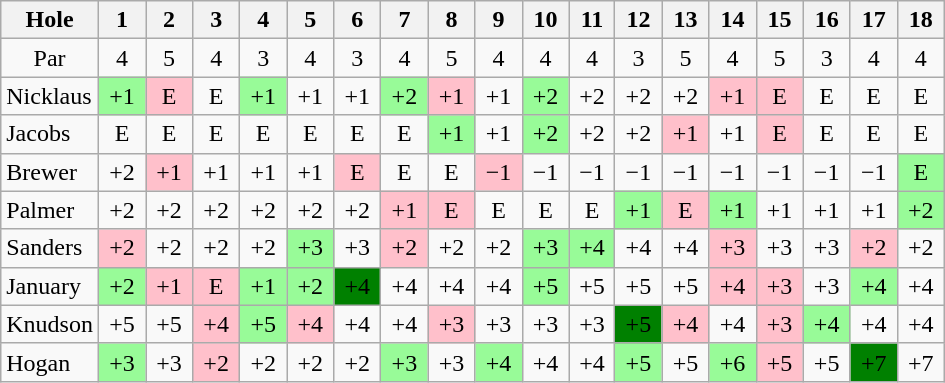<table class="wikitable" style="text-align:center">
<tr>
<th>Hole</th>
<th>  1  </th>
<th>  2  </th>
<th>  3  </th>
<th>  4  </th>
<th>  5  </th>
<th>  6  </th>
<th>  7  </th>
<th>  8  </th>
<th>  9  </th>
<th> 10 </th>
<th> 11 </th>
<th> 12 </th>
<th> 13 </th>
<th> 14 </th>
<th> 15 </th>
<th> 16 </th>
<th> 17 </th>
<th> 18 </th>
</tr>
<tr>
<td>Par</td>
<td>4</td>
<td>5</td>
<td>4</td>
<td>3</td>
<td>4</td>
<td>3</td>
<td>4</td>
<td>5</td>
<td>4</td>
<td>4</td>
<td>4</td>
<td>3</td>
<td>5</td>
<td>4</td>
<td>5</td>
<td>3</td>
<td>4</td>
<td>4</td>
</tr>
<tr>
<td align=left> Nicklaus</td>
<td style="background: PaleGreen;">+1</td>
<td style="background: Pink;">E</td>
<td>E</td>
<td style="background: PaleGreen;">+1</td>
<td>+1</td>
<td>+1</td>
<td style="background: PaleGreen;">+2</td>
<td style="background: Pink;">+1</td>
<td>+1</td>
<td style="background: PaleGreen;">+2</td>
<td>+2</td>
<td>+2</td>
<td>+2</td>
<td style="background: Pink;">+1</td>
<td style="background: Pink;">E</td>
<td>E</td>
<td>E</td>
<td>E</td>
</tr>
<tr>
<td align=left> Jacobs</td>
<td>E</td>
<td>E</td>
<td>E</td>
<td>E</td>
<td>E</td>
<td>E</td>
<td>E</td>
<td style="background: PaleGreen;">+1</td>
<td>+1</td>
<td style="background: PaleGreen;">+2</td>
<td>+2</td>
<td>+2</td>
<td style="background: Pink;">+1</td>
<td>+1</td>
<td style="background: Pink;">E</td>
<td>E</td>
<td>E</td>
<td>E</td>
</tr>
<tr>
<td align=left> Brewer</td>
<td>+2</td>
<td style="background: Pink;">+1</td>
<td>+1</td>
<td>+1</td>
<td>+1</td>
<td style="background: Pink;">E</td>
<td>E</td>
<td>E</td>
<td style="background: Pink;">−1</td>
<td>−1</td>
<td>−1</td>
<td>−1</td>
<td>−1</td>
<td>−1</td>
<td>−1</td>
<td>−1</td>
<td>−1</td>
<td style="background: PaleGreen;">E</td>
</tr>
<tr>
<td align=left> Palmer</td>
<td>+2</td>
<td>+2</td>
<td>+2</td>
<td>+2</td>
<td>+2</td>
<td>+2</td>
<td style="background: Pink;">+1</td>
<td style="background: Pink;">E</td>
<td>E</td>
<td>E</td>
<td>E</td>
<td style="background: PaleGreen;">+1</td>
<td style="background: Pink;">E</td>
<td style="background: PaleGreen;">+1</td>
<td>+1</td>
<td>+1</td>
<td>+1</td>
<td style="background: PaleGreen;">+2</td>
</tr>
<tr>
<td align=left> Sanders</td>
<td style="background: Pink;">+2</td>
<td>+2</td>
<td>+2</td>
<td>+2</td>
<td style="background: PaleGreen;">+3</td>
<td>+3</td>
<td style="background: Pink;">+2</td>
<td>+2</td>
<td>+2</td>
<td style="background: PaleGreen;">+3</td>
<td style="background: PaleGreen;">+4</td>
<td>+4</td>
<td>+4</td>
<td style="background: Pink;">+3</td>
<td>+3</td>
<td>+3</td>
<td style="background: Pink;">+2</td>
<td>+2</td>
</tr>
<tr>
<td align=left> January</td>
<td style="background: PaleGreen;">+2</td>
<td style="background: Pink;">+1</td>
<td style="background: Pink;">E</td>
<td style="background: PaleGreen;">+1</td>
<td style="background: PaleGreen;">+2</td>
<td style="background: Green;">+4</td>
<td>+4</td>
<td>+4</td>
<td>+4</td>
<td style="background: PaleGreen;">+5</td>
<td>+5</td>
<td>+5</td>
<td>+5</td>
<td style="background: Pink;">+4</td>
<td style="background: Pink;">+3</td>
<td>+3</td>
<td style="background: PaleGreen;">+4</td>
<td>+4</td>
</tr>
<tr>
<td align=left> Knudson</td>
<td>+5</td>
<td>+5</td>
<td style="background: Pink;">+4</td>
<td style="background: PaleGreen;">+5</td>
<td style="background: Pink;">+4</td>
<td>+4</td>
<td>+4</td>
<td style="background: Pink;">+3</td>
<td>+3</td>
<td>+3</td>
<td>+3</td>
<td style="background: Green;">+5</td>
<td style="background: Pink;">+4</td>
<td>+4</td>
<td style="background: Pink;">+3</td>
<td style="background: PaleGreen;">+4</td>
<td>+4</td>
<td>+4</td>
</tr>
<tr>
<td align=left> Hogan</td>
<td style="background: PaleGreen;">+3</td>
<td>+3</td>
<td style="background: Pink;">+2</td>
<td>+2</td>
<td>+2</td>
<td>+2</td>
<td style="background: PaleGreen;">+3</td>
<td>+3</td>
<td style="background: PaleGreen;">+4</td>
<td>+4</td>
<td>+4</td>
<td style="background: PaleGreen;">+5</td>
<td>+5</td>
<td style="background: PaleGreen;">+6</td>
<td style="background: Pink;">+5</td>
<td>+5</td>
<td style="background: Green;">+7</td>
<td>+7</td>
</tr>
</table>
